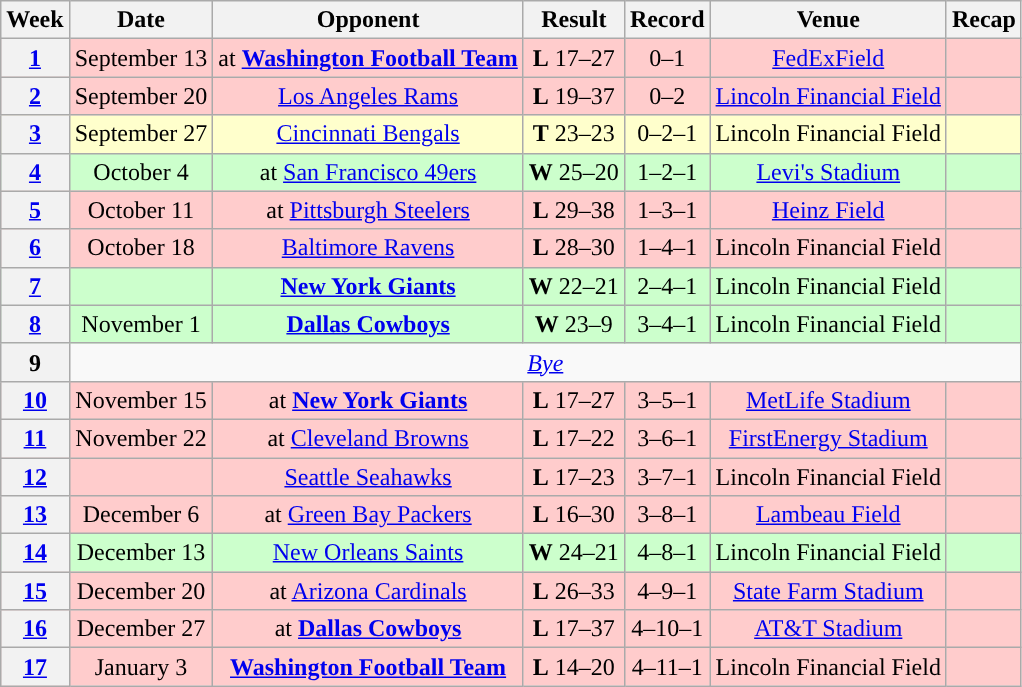<table class="wikitable" style="text-align:center">
<tr>
<th>Week</th>
<th>Date</th>
<th>Opponent</th>
<th>Result</th>
<th>Record</th>
<th>Venue</th>
<th>Recap</th>
</tr>
<tr style="background:#fcc">
<th><a href='#'>1</a></th>
<td>September 13</td>
<td>at <strong><a href='#'>Washington Football Team</a></strong></td>
<td><strong>L</strong> 17–27</td>
<td>0–1</td>
<td><a href='#'>FedExField</a></td>
<td></td>
</tr>
<tr style="background:#fcc">
<th><a href='#'>2</a></th>
<td>September 20</td>
<td><a href='#'>Los Angeles Rams</a></td>
<td><strong>L</strong> 19–37</td>
<td>0–2</td>
<td><a href='#'>Lincoln Financial Field</a></td>
<td></td>
</tr>
<tr style="background:#ffc">
<th><a href='#'>3</a></th>
<td>September 27</td>
<td><a href='#'>Cincinnati Bengals</a></td>
<td><strong>T</strong> 23–23 </td>
<td>0–2–1</td>
<td>Lincoln Financial Field</td>
<td></td>
</tr>
<tr style="background:#cfc">
<th><a href='#'>4</a></th>
<td>October 4</td>
<td>at <a href='#'>San Francisco 49ers</a></td>
<td><strong>W</strong> 25–20</td>
<td>1–2–1</td>
<td><a href='#'>Levi's Stadium</a></td>
<td></td>
</tr>
<tr style="background:#fcc">
<th><a href='#'>5</a></th>
<td>October 11</td>
<td>at <a href='#'>Pittsburgh Steelers</a></td>
<td><strong>L</strong> 29–38</td>
<td>1–3–1</td>
<td><a href='#'>Heinz Field</a></td>
<td></td>
</tr>
<tr style="background:#fcc">
<th><a href='#'>6</a></th>
<td>October 18</td>
<td><a href='#'>Baltimore Ravens</a></td>
<td><strong>L</strong> 28–30</td>
<td>1–4–1</td>
<td>Lincoln Financial Field</td>
<td></td>
</tr>
<tr style="background:#cfc">
<th><a href='#'>7</a></th>
<td></td>
<td><strong><a href='#'>New York Giants</a></strong></td>
<td><strong>W</strong> 22–21</td>
<td>2–4–1</td>
<td>Lincoln Financial Field</td>
<td></td>
</tr>
<tr style="background:#cfc">
<th><a href='#'>8</a></th>
<td>November 1</td>
<td><strong><a href='#'>Dallas Cowboys</a></strong></td>
<td><strong>W</strong> 23–9</td>
<td>3–4–1</td>
<td>Lincoln Financial Field</td>
<td></td>
</tr>
<tr>
<th>9</th>
<td colspan="6"><em><a href='#'>Bye</a></em></td>
</tr>
<tr style="background:#fcc">
<th><a href='#'>10</a></th>
<td>November 15</td>
<td>at <strong><a href='#'>New York Giants</a></strong></td>
<td><strong>L</strong> 17–27</td>
<td>3–5–1</td>
<td><a href='#'>MetLife Stadium</a></td>
<td></td>
</tr>
<tr style="background:#fcc">
<th><a href='#'>11</a></th>
<td>November 22</td>
<td>at <a href='#'>Cleveland Browns</a></td>
<td><strong>L</strong> 17–22</td>
<td>3–6–1</td>
<td><a href='#'>FirstEnergy Stadium</a></td>
<td></td>
</tr>
<tr style="background:#fcc">
<th><a href='#'>12</a></th>
<td></td>
<td><a href='#'>Seattle Seahawks</a></td>
<td><strong>L</strong> 17–23</td>
<td>3–7–1</td>
<td>Lincoln Financial Field</td>
<td></td>
</tr>
<tr style="background:#fcc">
<th><a href='#'>13</a></th>
<td>December 6</td>
<td>at <a href='#'>Green Bay Packers</a></td>
<td><strong>L</strong> 16–30</td>
<td>3–8–1</td>
<td><a href='#'>Lambeau Field</a></td>
<td></td>
</tr>
<tr style="background:#cfc">
<th><a href='#'>14</a></th>
<td>December 13</td>
<td><a href='#'>New Orleans Saints</a></td>
<td><strong>W</strong> 24–21</td>
<td>4–8–1</td>
<td>Lincoln Financial Field</td>
<td></td>
</tr>
<tr style="background:#fcc">
<th><a href='#'>15</a></th>
<td>December 20</td>
<td>at <a href='#'>Arizona Cardinals</a></td>
<td><strong>L</strong> 26–33</td>
<td>4–9–1</td>
<td><a href='#'>State Farm Stadium</a></td>
<td></td>
</tr>
<tr style="background:#fcc">
<th><a href='#'>16</a></th>
<td>December 27</td>
<td>at <strong><a href='#'>Dallas Cowboys</a></strong></td>
<td><strong>L</strong> 17–37</td>
<td>4–10–1</td>
<td><a href='#'>AT&T Stadium</a></td>
<td></td>
</tr>
<tr style="background:#fcc">
<th><a href='#'>17</a></th>
<td>January 3</td>
<td><strong><a href='#'>Washington Football Team</a></strong></td>
<td><strong>L</strong> 14–20</td>
<td>4–11–1</td>
<td>Lincoln Financial Field</td>
<td></td>
</tr>
</table>
